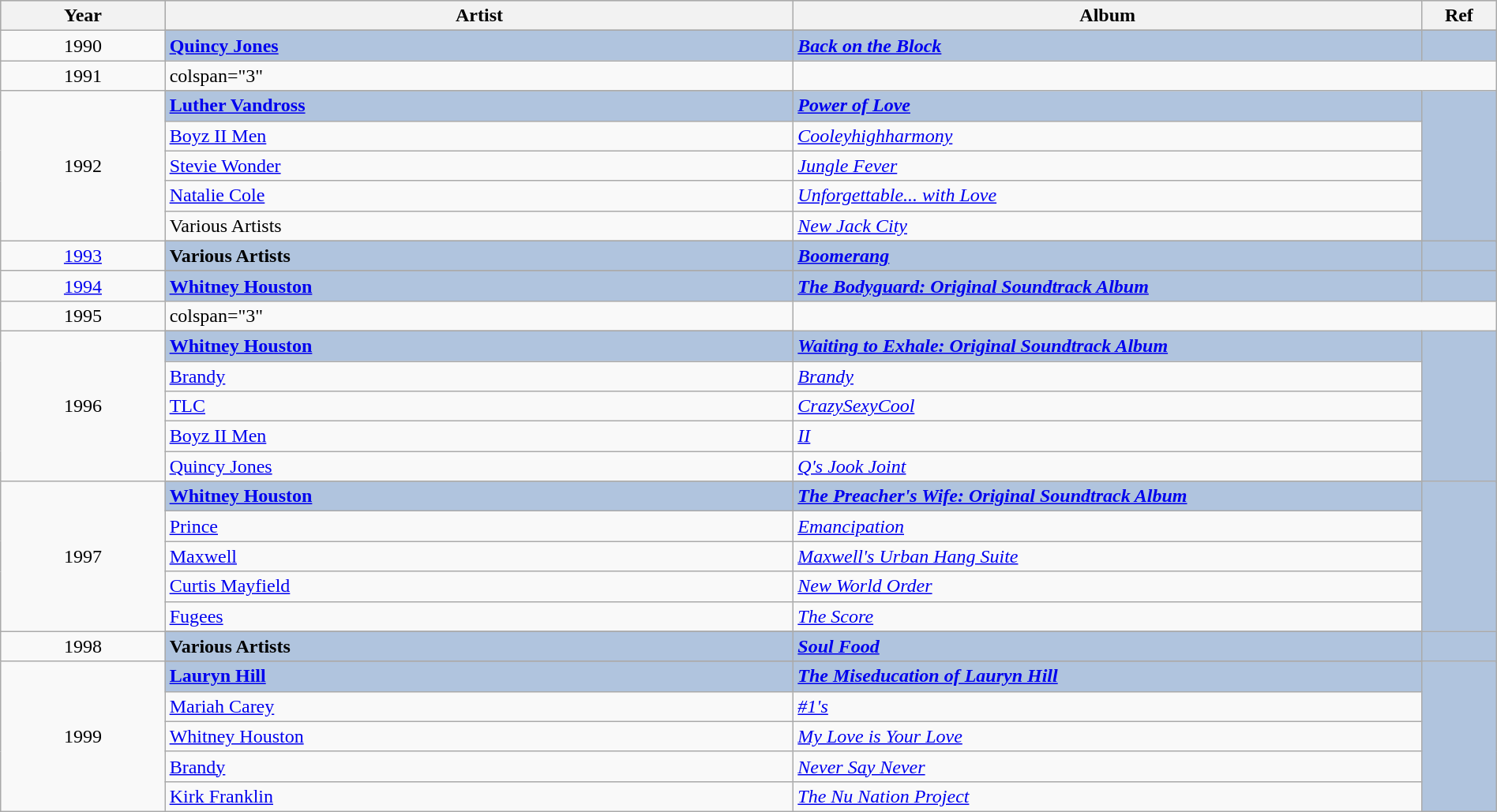<table class="wikitable" style="width:100%;">
<tr style="background:#bebebe;">
<th style="width:11%;">Year</th>
<th style="width:42%;">Artist</th>
<th style="width:42%;">Album</th>
<th style="width:5%;">Ref</th>
</tr>
<tr>
<td rowspan="2" align="center">1990</td>
</tr>
<tr style="background:#B0C4DE">
<td><strong><a href='#'>Quincy Jones</a></strong></td>
<td><strong><em><a href='#'>Back on the Block</a></em></strong></td>
<td align="center"></td>
</tr>
<tr>
<td align="center">1991</td>
<td>colspan="3" </td>
</tr>
<tr>
<td rowspan="6" align="center">1992</td>
</tr>
<tr style="background:#B0C4DE">
<td><strong><a href='#'>Luther Vandross</a></strong></td>
<td><strong><em><a href='#'>Power of Love</a></em></strong></td>
<td rowspan="6" align="center"></td>
</tr>
<tr>
<td><a href='#'>Boyz II Men</a></td>
<td><em><a href='#'>Cooleyhighharmony</a></em></td>
</tr>
<tr>
<td><a href='#'>Stevie Wonder</a></td>
<td><em><a href='#'>Jungle Fever</a></em></td>
</tr>
<tr>
<td><a href='#'>Natalie Cole</a></td>
<td><em><a href='#'>Unforgettable... with Love</a></em></td>
</tr>
<tr>
<td>Various Artists</td>
<td><em><a href='#'>New Jack City</a></em></td>
</tr>
<tr>
<td rowspan="2" align="center"><a href='#'>1993</a></td>
</tr>
<tr style="background:#B0C4DE">
<td><strong>Various Artists</strong></td>
<td><strong><em><a href='#'>Boomerang</a></em></strong></td>
<td align="center"></td>
</tr>
<tr>
<td rowspan="2" align="center"><a href='#'>1994</a></td>
</tr>
<tr style="background:#B0C4DE">
<td><strong><a href='#'>Whitney Houston</a></strong></td>
<td><strong><em><a href='#'>The Bodyguard: Original Soundtrack Album</a></em></strong></td>
<td align="center"></td>
</tr>
<tr>
<td align="center">1995</td>
<td>colspan="3" </td>
</tr>
<tr>
<td rowspan="6" align="center">1996</td>
</tr>
<tr style="background:#B0C4DE">
<td><strong><a href='#'>Whitney Houston</a></strong></td>
<td><strong><em><a href='#'>Waiting to Exhale: Original Soundtrack Album</a></em></strong></td>
<td rowspan="6" align="center"></td>
</tr>
<tr>
<td><a href='#'>Brandy</a></td>
<td><em><a href='#'>Brandy</a></em></td>
</tr>
<tr>
<td><a href='#'>TLC</a></td>
<td><em><a href='#'>CrazySexyCool</a></em></td>
</tr>
<tr>
<td><a href='#'>Boyz II Men</a></td>
<td><em><a href='#'>II</a></em></td>
</tr>
<tr>
<td><a href='#'>Quincy Jones</a></td>
<td><em><a href='#'>Q's Jook Joint</a></em></td>
</tr>
<tr>
<td rowspan="6" align="center">1997</td>
</tr>
<tr style="background:#B0C4DE">
<td><strong><a href='#'>Whitney Houston</a></strong></td>
<td><strong><em><a href='#'>The Preacher's Wife: Original Soundtrack Album</a></em></strong></td>
<td rowspan="6" align="center"></td>
</tr>
<tr>
<td><a href='#'>Prince</a></td>
<td><em><a href='#'>Emancipation</a></em></td>
</tr>
<tr>
<td><a href='#'>Maxwell</a></td>
<td><em><a href='#'>Maxwell's Urban Hang Suite</a></em></td>
</tr>
<tr>
<td><a href='#'>Curtis Mayfield</a></td>
<td><em><a href='#'>New World Order</a></em></td>
</tr>
<tr>
<td><a href='#'>Fugees</a></td>
<td><em><a href='#'>The Score</a></em></td>
</tr>
<tr>
<td rowspan="2" align="center">1998</td>
</tr>
<tr style="background:#B0C4DE">
<td><strong>Various Artists</strong></td>
<td><strong><em><a href='#'>Soul Food</a></em></strong></td>
<td rowspan="2" align="center"></td>
</tr>
<tr>
<td rowspan="6" align="center">1999</td>
</tr>
<tr style="background:#B0C4DE">
<td><strong><a href='#'>Lauryn Hill</a></strong></td>
<td><strong><em><a href='#'>The Miseducation of Lauryn Hill</a></em></strong></td>
<td rowspan="6" align="center"></td>
</tr>
<tr>
<td><a href='#'>Mariah Carey</a></td>
<td><em><a href='#'>#1's</a></em></td>
</tr>
<tr>
<td><a href='#'>Whitney Houston</a></td>
<td><em><a href='#'>My Love is Your Love</a></em></td>
</tr>
<tr>
<td><a href='#'>Brandy</a></td>
<td><em><a href='#'>Never Say Never</a></em></td>
</tr>
<tr>
<td><a href='#'>Kirk Franklin</a></td>
<td><em><a href='#'>The Nu Nation Project</a></em></td>
</tr>
</table>
